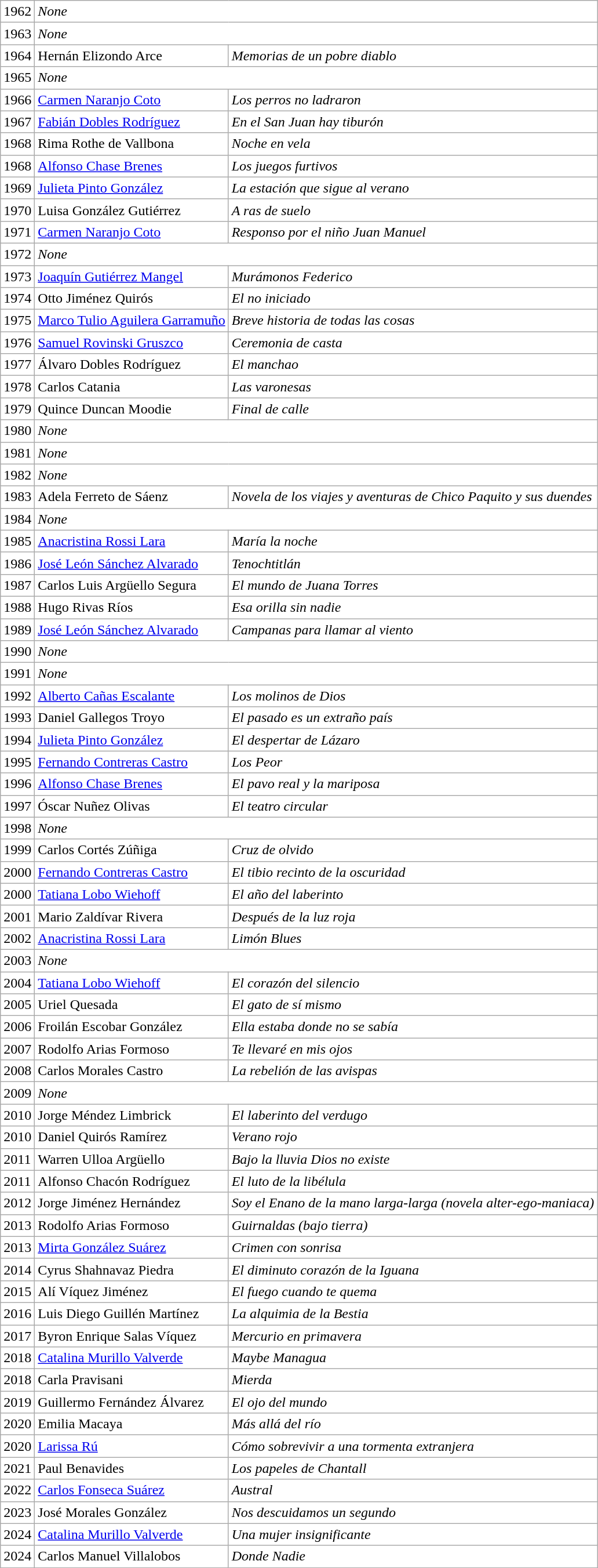<table class="sortable wikitable" align="top" border="0" style="background:#ffffff">
<tr>
<td>1962</td>
<td colspan="2"><em>None</em></td>
</tr>
<tr>
<td>1963</td>
<td colspan="2"><em>None</em></td>
</tr>
<tr>
<td>1964</td>
<td>Hernán Elizondo Arce</td>
<td><em>Memorias de un pobre diablo</em></td>
</tr>
<tr>
<td>1965</td>
<td colspan="2"><em>None</em></td>
</tr>
<tr>
<td>1966</td>
<td><a href='#'>Carmen Naranjo Coto</a></td>
<td><em>Los perros no ladraron</em></td>
</tr>
<tr>
<td>1967</td>
<td><a href='#'>Fabián Dobles Rodríguez</a></td>
<td><em>En el San Juan hay tiburón</em></td>
</tr>
<tr>
<td>1968</td>
<td>Rima Rothe de Vallbona</td>
<td><em>Noche en vela</em></td>
</tr>
<tr>
<td>1968</td>
<td><a href='#'>Alfonso Chase Brenes</a></td>
<td><em>Los juegos furtivos</em></td>
</tr>
<tr>
<td>1969</td>
<td><a href='#'>Julieta Pinto González</a></td>
<td><em>La estación que sigue al verano</em></td>
</tr>
<tr>
<td>1970</td>
<td>Luisa González Gutiérrez</td>
<td><em>A ras de suelo</em></td>
</tr>
<tr>
<td>1971</td>
<td><a href='#'>Carmen Naranjo Coto</a></td>
<td><em>Responso por el niño Juan Manuel</em></td>
</tr>
<tr>
<td>1972</td>
<td colspan="2"><em>None</em></td>
</tr>
<tr>
<td>1973</td>
<td><a href='#'>Joaquín Gutiérrez Mangel</a></td>
<td><em>Murámonos Federico</em></td>
</tr>
<tr>
<td>1974</td>
<td>Otto Jiménez Quirós</td>
<td><em>El no iniciado</em></td>
</tr>
<tr>
<td>1975</td>
<td><a href='#'>Marco Tulio Aguilera Garramuño</a></td>
<td><em>Breve historia de todas las cosas</em></td>
</tr>
<tr>
<td>1976</td>
<td><a href='#'>Samuel Rovinski Gruszco</a></td>
<td><em>Ceremonia de casta</em></td>
</tr>
<tr>
<td>1977</td>
<td>Álvaro Dobles Rodríguez</td>
<td><em>El manchao</em></td>
</tr>
<tr>
<td>1978</td>
<td>Carlos Catania</td>
<td><em>Las varonesas</em></td>
</tr>
<tr>
<td>1979</td>
<td>Quince Duncan Moodie</td>
<td><em>Final de calle</em></td>
</tr>
<tr>
<td>1980</td>
<td colspan="2"><em>None</em></td>
</tr>
<tr>
<td>1981</td>
<td colspan="2"><em>None</em></td>
</tr>
<tr>
<td>1982</td>
<td colspan="2"><em>None</em></td>
</tr>
<tr>
<td>1983</td>
<td>Adela Ferreto de Sáenz</td>
<td><em>Novela de los viajes y aventuras de Chico Paquito y sus duendes</em></td>
</tr>
<tr>
<td>1984</td>
<td colspan="2"><em>None</em></td>
</tr>
<tr>
<td>1985</td>
<td><a href='#'>Anacristina Rossi Lara</a></td>
<td><em>María la noche</em></td>
</tr>
<tr>
<td>1986</td>
<td><a href='#'>José León Sánchez Alvarado</a></td>
<td><em>Tenochtitlán</em></td>
</tr>
<tr>
<td>1987</td>
<td>Carlos Luis Argüello Segura</td>
<td><em>El mundo de Juana Torres</em></td>
</tr>
<tr>
<td>1988</td>
<td>Hugo Rivas Ríos</td>
<td><em>Esa orilla sin nadie</em></td>
</tr>
<tr>
<td>1989</td>
<td><a href='#'>José León Sánchez Alvarado</a></td>
<td><em>Campanas para llamar al viento</em></td>
</tr>
<tr>
<td>1990</td>
<td colspan="2"><em>None</em></td>
</tr>
<tr>
<td>1991</td>
<td colspan="2"><em>None</em></td>
</tr>
<tr>
<td>1992</td>
<td><a href='#'>Alberto Cañas Escalante</a></td>
<td><em>Los molinos de Dios</em></td>
</tr>
<tr>
<td>1993</td>
<td>Daniel Gallegos Troyo</td>
<td><em>El pasado es un extraño país</em></td>
</tr>
<tr>
<td>1994</td>
<td><a href='#'>Julieta Pinto González</a></td>
<td><em>El despertar de Lázaro</em></td>
</tr>
<tr>
<td>1995</td>
<td><a href='#'>Fernando Contreras Castro</a></td>
<td><em>Los Peor</em></td>
</tr>
<tr>
<td>1996</td>
<td><a href='#'>Alfonso Chase Brenes</a></td>
<td><em>El pavo real y la mariposa</em></td>
</tr>
<tr>
<td>1997</td>
<td>Óscar Nuñez Olivas</td>
<td><em>El teatro circular</em></td>
</tr>
<tr>
<td>1998</td>
<td colspan="2"><em>None</em></td>
</tr>
<tr>
<td>1999</td>
<td>Carlos Cortés Zúñiga</td>
<td><em>Cruz de olvido</em></td>
</tr>
<tr>
<td>2000</td>
<td><a href='#'>Fernando Contreras Castro</a></td>
<td><em>El tibio recinto de la oscuridad</em></td>
</tr>
<tr>
<td>2000</td>
<td><a href='#'>Tatiana Lobo Wiehoff</a></td>
<td><em>El año del laberinto</em></td>
</tr>
<tr>
<td>2001</td>
<td>Mario Zaldívar Rivera</td>
<td><em>Después de la luz roja</em></td>
</tr>
<tr>
<td>2002</td>
<td><a href='#'>Anacristina Rossi Lara</a></td>
<td><em>Limón Blues</em></td>
</tr>
<tr>
<td>2003</td>
<td colspan="2"><em>None</em></td>
</tr>
<tr>
<td>2004</td>
<td><a href='#'>Tatiana Lobo Wiehoff</a></td>
<td><em>El corazón del silencio</em></td>
</tr>
<tr>
<td>2005</td>
<td>Uriel Quesada</td>
<td><em>El gato de sí mismo</em></td>
</tr>
<tr>
<td>2006</td>
<td>Froilán Escobar González</td>
<td><em>Ella estaba donde no se sabía</em></td>
</tr>
<tr>
<td>2007</td>
<td>Rodolfo Arias Formoso</td>
<td><em>Te llevaré en mis ojos</em></td>
</tr>
<tr>
<td>2008</td>
<td>Carlos Morales Castro</td>
<td><em>La rebelión de las avispas</em></td>
</tr>
<tr>
<td>2009</td>
<td colspan="2"><em>None</em></td>
</tr>
<tr>
<td>2010</td>
<td>Jorge Méndez Limbrick</td>
<td><em>El laberinto del verdugo</em></td>
</tr>
<tr>
<td>2010</td>
<td>Daniel Quirós Ramírez</td>
<td><em>Verano rojo</em></td>
</tr>
<tr>
<td>2011</td>
<td>Warren Ulloa Argüello</td>
<td><em>Bajo la lluvia Dios no existe</em></td>
</tr>
<tr>
<td>2011</td>
<td>Alfonso Chacón Rodríguez</td>
<td><em>El luto de la libélula</em></td>
</tr>
<tr>
<td>2012</td>
<td>Jorge Jiménez Hernández</td>
<td><em>Soy el Enano de la mano larga-larga (novela alter-ego-maniaca)</em></td>
</tr>
<tr>
<td>2013</td>
<td>Rodolfo Arias Formoso</td>
<td><em>Guirnaldas (bajo tierra)</em></td>
</tr>
<tr>
<td>2013</td>
<td><a href='#'>Mirta González Suárez</a></td>
<td><em>Crimen con sonrisa</em></td>
</tr>
<tr>
<td>2014</td>
<td>Cyrus Shahnavaz Piedra</td>
<td><em>El diminuto corazón de la Iguana</em></td>
</tr>
<tr>
<td>2015</td>
<td>Alí Víquez Jiménez</td>
<td><em>El fuego cuando te quema</em></td>
</tr>
<tr>
<td>2016</td>
<td>Luis Diego Guillén Martínez</td>
<td><em>La alquimia de la Bestia</em></td>
</tr>
<tr>
<td>2017</td>
<td>Byron Enrique Salas Víquez</td>
<td><em>Mercurio en primavera</em></td>
</tr>
<tr>
<td>2018</td>
<td><a href='#'>Catalina Murillo Valverde</a></td>
<td><em>Maybe Managua</em></td>
</tr>
<tr>
<td>2018</td>
<td>Carla Pravisani</td>
<td><em>Mierda</em></td>
</tr>
<tr>
<td>2019</td>
<td>Guillermo Fernández Álvarez</td>
<td><em>El ojo del mundo</em></td>
</tr>
<tr>
<td>2020</td>
<td>Emilia Macaya</td>
<td><em>Más allá del río</em></td>
</tr>
<tr>
<td>2020</td>
<td><a href='#'>Larissa Rú</a></td>
<td><em>Cómo sobrevivir a una tormenta extranjera</em></td>
</tr>
<tr>
<td>2021</td>
<td>Paul Benavides</td>
<td><em>Los papeles de Chantall</em></td>
</tr>
<tr>
<td>2022</td>
<td><a href='#'>Carlos Fonseca Suárez</a></td>
<td><em>Austral</em></td>
</tr>
<tr>
<td>2023</td>
<td>José Morales González</td>
<td><em>Nos descuidamos un segundo</em></td>
</tr>
<tr>
<td>2024</td>
<td><a href='#'>Catalina Murillo Valverde</a></td>
<td><em>Una mujer insignificante</em></td>
</tr>
<tr>
<td>2024</td>
<td>Carlos Manuel Villalobos</td>
<td><em>Donde Nadie</em></td>
</tr>
</table>
